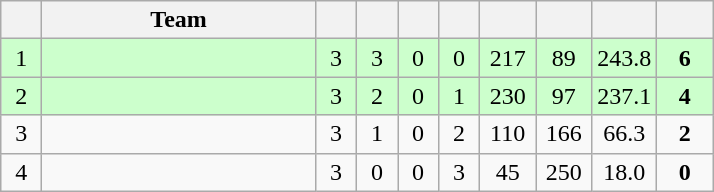<table class=wikitable style="text-align:center">
<tr>
<th width=20 abbr=Position></th>
<th width=175>Team</th>
<th width=20 abbr=Played></th>
<th width=20 abbr=Won></th>
<th width=20 abbr=Drawn></th>
<th width=20 abbr=Lost></th>
<th width=30 abbr=Goal For></th>
<th width=30 abbr=Goal Against></th>
<th width=30 abbr=Percentage></th>
<th width=30 abbr=Points></th>
</tr>
<tr bgcolor=#CCFFCC>
<td>1</td>
<td align=left></td>
<td>3</td>
<td>3</td>
<td>0</td>
<td>0</td>
<td>217</td>
<td>89</td>
<td>243.8</td>
<td><strong>6</strong></td>
</tr>
<tr bgcolor=#CCFFCC>
<td>2</td>
<td align=left></td>
<td>3</td>
<td>2</td>
<td>0</td>
<td>1</td>
<td>230</td>
<td>97</td>
<td>237.1</td>
<td><strong>4</strong></td>
</tr>
<tr>
<td>3</td>
<td align=left></td>
<td>3</td>
<td>1</td>
<td>0</td>
<td>2</td>
<td>110</td>
<td>166</td>
<td>66.3</td>
<td><strong>2</strong></td>
</tr>
<tr>
<td>4</td>
<td align=left></td>
<td>3</td>
<td>0</td>
<td>0</td>
<td>3</td>
<td>45</td>
<td>250</td>
<td>18.0</td>
<td><strong>0</strong></td>
</tr>
</table>
